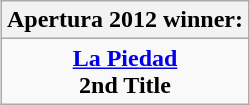<table class="wikitable" style="text-align: center; margin: 0 auto;">
<tr>
<th>Apertura 2012 winner:</th>
</tr>
<tr>
<td><strong><a href='#'>La Piedad</a></strong><br><strong>2nd Title</strong></td>
</tr>
</table>
